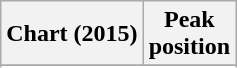<table class="wikitable sortable plainrowheaders" style="text-align:center;">
<tr>
<th>Chart (2015)</th>
<th>Peak<br>position</th>
</tr>
<tr>
</tr>
<tr>
</tr>
</table>
